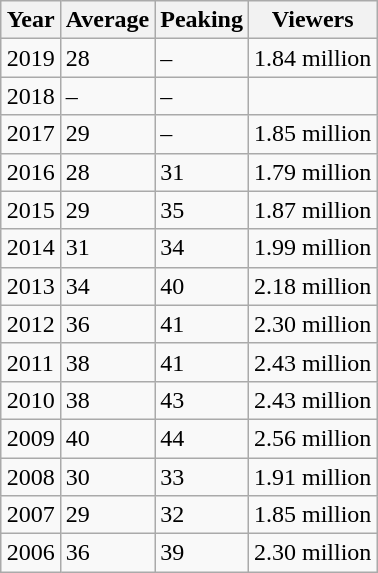<table class="wikitable sortable plainrowheaders" style="margin:auto; margin:auto;">
<tr>
<th>Year</th>
<th>Average</th>
<th>Peaking</th>
<th>Viewers</th>
</tr>
<tr>
<td>2019</td>
<td>28</td>
<td>–</td>
<td>1.84 million</td>
</tr>
<tr>
<td>2018</td>
<td>–</td>
<td>–</td>
<td></td>
</tr>
<tr>
<td>2017</td>
<td>29</td>
<td>–</td>
<td>1.85 million</td>
</tr>
<tr>
<td>2016</td>
<td>28</td>
<td>31</td>
<td>1.79 million</td>
</tr>
<tr>
<td>2015</td>
<td>29</td>
<td>35</td>
<td>1.87 million</td>
</tr>
<tr>
<td>2014</td>
<td>31</td>
<td>34</td>
<td>1.99 million</td>
</tr>
<tr>
<td>2013</td>
<td>34</td>
<td>40</td>
<td>2.18 million</td>
</tr>
<tr>
<td>2012</td>
<td>36</td>
<td>41</td>
<td>2.30 million</td>
</tr>
<tr>
<td>2011</td>
<td>38</td>
<td>41</td>
<td>2.43 million</td>
</tr>
<tr>
<td>2010</td>
<td>38</td>
<td>43</td>
<td>2.43 million</td>
</tr>
<tr>
<td>2009</td>
<td>40</td>
<td>44</td>
<td>2.56 million</td>
</tr>
<tr>
<td>2008</td>
<td>30</td>
<td>33</td>
<td>1.91 million</td>
</tr>
<tr>
<td>2007</td>
<td>29</td>
<td>32</td>
<td>1.85 million</td>
</tr>
<tr>
<td>2006</td>
<td>36</td>
<td>39</td>
<td>2.30 million</td>
</tr>
</table>
